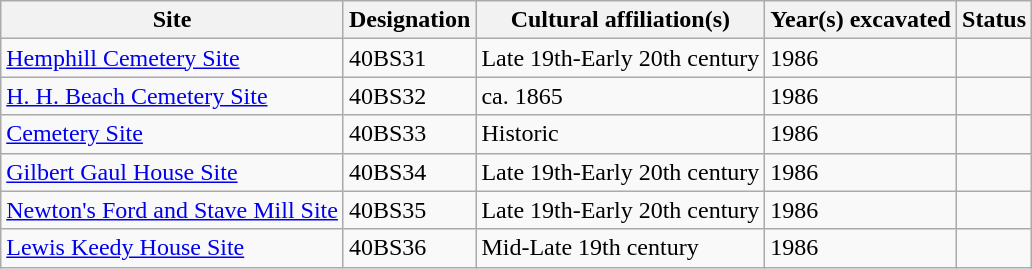<table class="wikitable">
<tr>
<th>Site</th>
<th>Designation</th>
<th>Cultural affiliation(s)</th>
<th>Year(s) excavated</th>
<th>Status</th>
</tr>
<tr>
<td><a href='#'>Hemphill Cemetery Site</a></td>
<td>40BS31</td>
<td>Late 19th-Early 20th century</td>
<td>1986</td>
<td></td>
</tr>
<tr>
<td><a href='#'>H. H. Beach Cemetery Site</a></td>
<td>40BS32</td>
<td>ca. 1865</td>
<td>1986</td>
<td></td>
</tr>
<tr>
<td><a href='#'>Cemetery Site</a></td>
<td>40BS33</td>
<td>Historic</td>
<td>1986</td>
<td></td>
</tr>
<tr>
<td><a href='#'>Gilbert Gaul House Site</a></td>
<td>40BS34</td>
<td>Late 19th-Early 20th century</td>
<td>1986</td>
<td></td>
</tr>
<tr>
<td><a href='#'>Newton's Ford and Stave Mill Site</a></td>
<td>40BS35</td>
<td>Late 19th-Early 20th century</td>
<td>1986</td>
<td></td>
</tr>
<tr>
<td><a href='#'>Lewis Keedy House Site</a></td>
<td>40BS36</td>
<td>Mid-Late 19th century</td>
<td>1986</td>
<td></td>
</tr>
</table>
